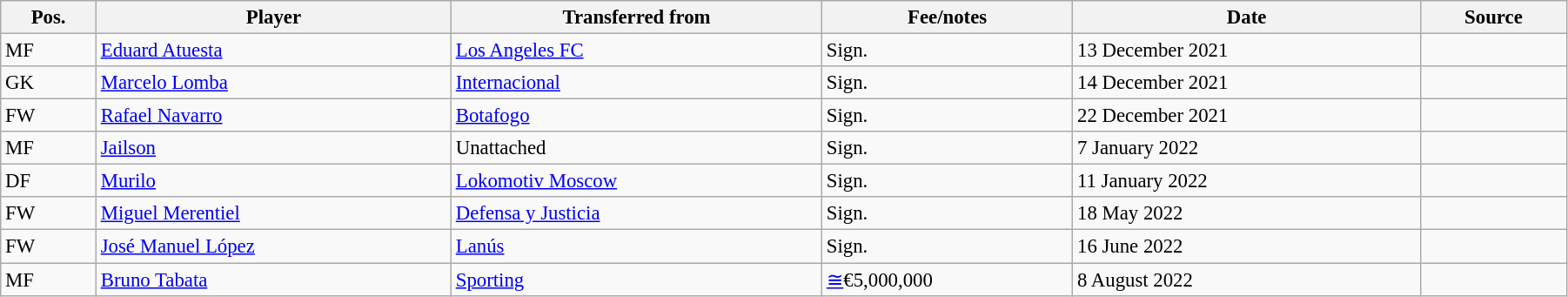<table class="wikitable sortable" style="width:95%; text-align:center; font-size:95%; text-align:left;">
<tr>
<th><strong>Pos.</strong></th>
<th><strong>Player</strong></th>
<th><strong>Transferred from</strong></th>
<th><strong>Fee/notes</strong></th>
<th><strong>Date</strong></th>
<th><strong>Source</strong></th>
</tr>
<tr>
<td>MF</td>
<td> <a href='#'>Eduard Atuesta</a></td>
<td> <a href='#'>Los Angeles FC</a></td>
<td>Sign.</td>
<td>13 December 2021</td>
<td align=center></td>
</tr>
<tr>
<td>GK</td>
<td> <a href='#'>Marcelo Lomba</a></td>
<td> <a href='#'>Internacional</a></td>
<td>Sign.</td>
<td>14 December 2021</td>
<td align=center></td>
</tr>
<tr>
<td>FW</td>
<td> <a href='#'>Rafael Navarro</a></td>
<td> <a href='#'>Botafogo</a></td>
<td>Sign.</td>
<td>22 December 2021</td>
<td align=center></td>
</tr>
<tr>
<td>MF</td>
<td> <a href='#'>Jailson</a></td>
<td>Unattached</td>
<td>Sign.</td>
<td>7 January 2022</td>
<td align=center></td>
</tr>
<tr>
<td>DF</td>
<td> <a href='#'>Murilo</a></td>
<td> <a href='#'>Lokomotiv Moscow</a></td>
<td>Sign.</td>
<td>11 January 2022</td>
<td align=center></td>
</tr>
<tr>
<td>FW</td>
<td> <a href='#'>Miguel Merentiel</a></td>
<td> <a href='#'>Defensa y Justicia</a></td>
<td>Sign.</td>
<td>18 May 2022</td>
<td align=center></td>
</tr>
<tr>
<td>FW</td>
<td> <a href='#'>José Manuel López</a></td>
<td> <a href='#'>Lanús</a></td>
<td>Sign.</td>
<td>16 June 2022</td>
<td align=center></td>
</tr>
<tr>
<td>MF</td>
<td> <a href='#'>Bruno Tabata</a></td>
<td> <a href='#'>Sporting</a></td>
<td><a href='#'>≅</a>€5,000,000</td>
<td>8 August 2022</td>
<td align=center></td>
</tr>
</table>
